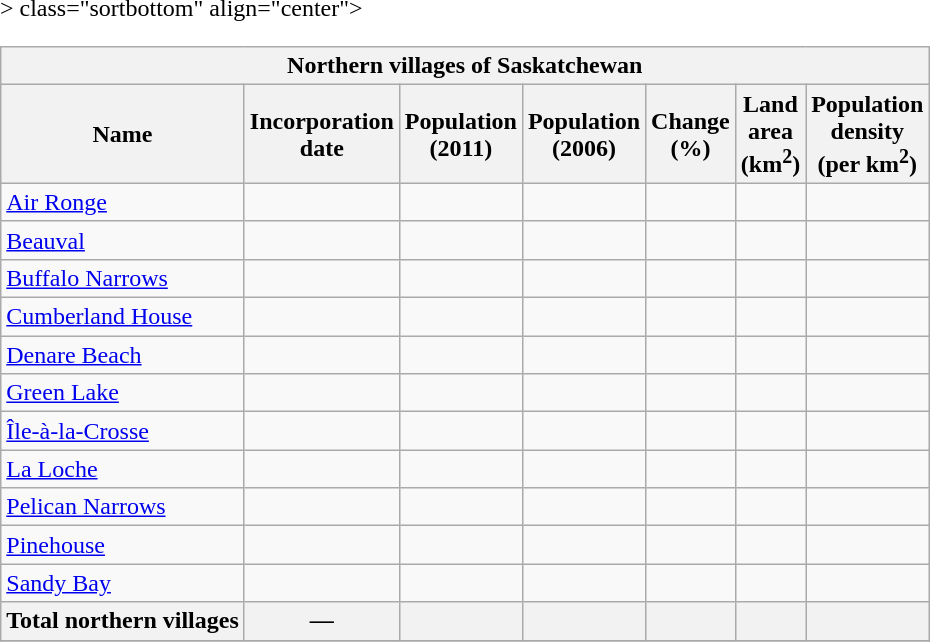<table class="wikitable sortable collapsible">
<tr>
<th colspan=7>Northern villages of Saskatchewan</th>
</tr>
<tr>
<th>Name</th>
<th>Incorporation<br>date</th>
<th>Population<br>(2011)</th>
<th>Population<br>(2006)</th>
<th>Change<br>(%)</th>
<th>Land <br>area<br>(km<sup>2</sup>)</th>
<th>Population<br>density<br>(per km<sup>2</sup>)</th>
</tr>
<tr <onlyinclude>>
<td><a href='#'>Air Ronge</a> </onlyinclude><onlyinclude></td>
<td align=center></td>
<td align=center></td>
<td align=center></td>
<td align=center></td>
<td align=center></td>
<td align=center></td>
</tr>
<tr>
<td><a href='#'>Beauval</a> </onlyinclude><onlyinclude></td>
<td align=center></td>
<td align=center></td>
<td align=center></td>
<td align=center></td>
<td align=center></td>
<td align=center></td>
</tr>
<tr>
<td><a href='#'>Buffalo Narrows</a> </onlyinclude><onlyinclude></td>
<td align=center></td>
<td align=center></td>
<td align=center></td>
<td align=center></td>
<td align=center></td>
<td align=center></td>
</tr>
<tr>
<td><a href='#'>Cumberland House</a> </onlyinclude><onlyinclude></td>
<td align=center></td>
<td align=center></td>
<td align=center></td>
<td align=center></td>
<td align=center></td>
<td align=center></td>
</tr>
<tr>
<td><a href='#'>Denare Beach</a> </onlyinclude><onlyinclude></td>
<td align=center></td>
<td align=center></td>
<td align=center></td>
<td align=center></td>
<td align=center></td>
<td align=center></td>
</tr>
<tr>
<td><a href='#'>Green Lake</a> </onlyinclude><onlyinclude></td>
<td align=center></td>
<td align=center></td>
<td align=center></td>
<td align=center></td>
<td align=center></td>
<td align=center></td>
</tr>
<tr>
<td><a href='#'>Île-à-la-Crosse</a> </onlyinclude><onlyinclude></td>
<td align=center></td>
<td align=center></td>
<td align=center></td>
<td align=center></td>
<td align=center></td>
<td align=center></td>
</tr>
<tr>
<td><a href='#'>La Loche</a> </onlyinclude><onlyinclude></td>
<td align=center></td>
<td align=center></td>
<td align=center></td>
<td align=center></td>
<td align=center></td>
<td align=center></td>
</tr>
<tr>
<td><a href='#'>Pelican Narrows</a> </onlyinclude><onlyinclude></td>
<td align=center></td>
<td align=center></td>
<td align=center></td>
<td align=center></td>
<td align=center></td>
<td align=center></td>
</tr>
<tr>
<td><a href='#'>Pinehouse</a> </onlyinclude><onlyinclude></td>
<td align=center></td>
<td align=center></td>
<td align=center></td>
<td align=center></td>
<td align=center></td>
<td align=center></td>
</tr>
<tr>
<td><a href='#'>Sandy Bay</a> </onlyinclude><onlyinclude></td>
<td align=center></td>
<td align=center></td>
<td align=center></td>
<td align=center></td>
<td align=center></td>
<td align=center></td>
</tr>
<tr </onlyinclude> class="sortbottom" align="center">
<th align="center">Total northern villages</th>
<th align="center">—</th>
<th align="center"></th>
<th align="center"></th>
<th align="center"></th>
<th align="center"></th>
<th align="center"></th>
</tr>
<tr>
</tr>
</table>
